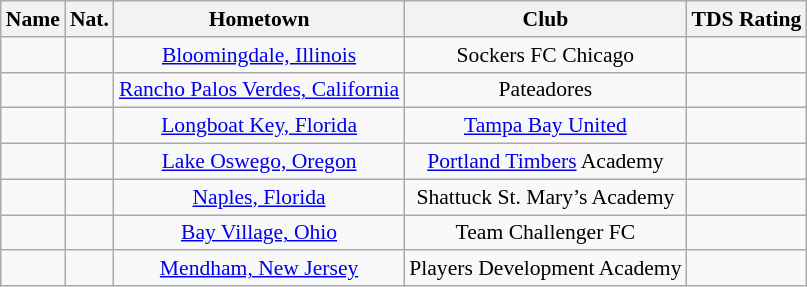<table class="wikitable" style="font-size:90%; text-align: center;" border="1">
<tr>
<th>Name</th>
<th>Nat.</th>
<th>Hometown</th>
<th>Club</th>
<th>TDS Rating</th>
</tr>
<tr>
<td></td>
<td></td>
<td><a href='#'>Bloomingdale, Illinois</a></td>
<td>Sockers FC Chicago</td>
<td></td>
</tr>
<tr>
<td></td>
<td></td>
<td><a href='#'>Rancho Palos Verdes, California</a></td>
<td>Pateadores</td>
<td></td>
</tr>
<tr>
<td></td>
<td></td>
<td><a href='#'>Longboat Key, Florida</a></td>
<td><a href='#'>Tampa Bay United</a></td>
<td></td>
</tr>
<tr>
<td></td>
<td></td>
<td><a href='#'>Lake Oswego, Oregon</a></td>
<td><a href='#'>Portland Timbers</a> Academy</td>
<td></td>
</tr>
<tr>
<td></td>
<td></td>
<td><a href='#'>Naples, Florida</a></td>
<td>Shattuck St. Mary’s Academy</td>
<td></td>
</tr>
<tr>
<td></td>
<td></td>
<td><a href='#'>Bay Village, Ohio</a></td>
<td>Team Challenger FC</td>
<td></td>
</tr>
<tr>
<td></td>
<td></td>
<td><a href='#'>Mendham, New Jersey</a></td>
<td>Players Development Academy</td>
<td></td>
</tr>
</table>
